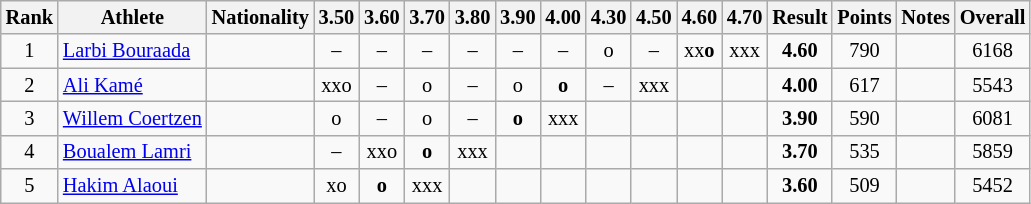<table class="wikitable sortable" style="text-align:center;font-size:85%">
<tr>
<th>Rank</th>
<th>Athlete</th>
<th>Nationality</th>
<th>3.50</th>
<th>3.60</th>
<th>3.70</th>
<th>3.80</th>
<th>3.90</th>
<th>4.00</th>
<th>4.30</th>
<th>4.50</th>
<th>4.60</th>
<th>4.70</th>
<th>Result</th>
<th>Points</th>
<th>Notes</th>
<th>Overall</th>
</tr>
<tr>
<td>1</td>
<td align=left><a href='#'>Larbi Bouraada</a></td>
<td align=left></td>
<td>–</td>
<td>–</td>
<td>–</td>
<td>–</td>
<td>–</td>
<td>–</td>
<td>o</td>
<td>–</td>
<td>xx<strong>o</strong></td>
<td>xxx</td>
<td><strong>4.60</strong></td>
<td>790</td>
<td></td>
<td>6168</td>
</tr>
<tr>
<td>2</td>
<td align=left><a href='#'>Ali Kamé</a></td>
<td align=left></td>
<td>xxo</td>
<td>–</td>
<td>o</td>
<td>–</td>
<td>o</td>
<td><strong>o</strong></td>
<td>–</td>
<td>xxx</td>
<td></td>
<td></td>
<td><strong>4.00</strong></td>
<td>617</td>
<td></td>
<td>5543</td>
</tr>
<tr>
<td>3</td>
<td align=left><a href='#'>Willem Coertzen</a></td>
<td align=left></td>
<td>o</td>
<td>–</td>
<td>o</td>
<td>–</td>
<td><strong>o</strong></td>
<td>xxx</td>
<td></td>
<td></td>
<td></td>
<td></td>
<td><strong>3.90</strong></td>
<td>590</td>
<td></td>
<td>6081</td>
</tr>
<tr>
<td>4</td>
<td align=left><a href='#'>Boualem Lamri</a></td>
<td align=left></td>
<td>–</td>
<td>xxo</td>
<td><strong>o</strong></td>
<td>xxx</td>
<td></td>
<td></td>
<td></td>
<td></td>
<td></td>
<td></td>
<td><strong>3.70</strong></td>
<td>535</td>
<td></td>
<td>5859</td>
</tr>
<tr>
<td>5</td>
<td align=left><a href='#'>Hakim Alaoui</a></td>
<td align=left></td>
<td>xo</td>
<td><strong>o</strong></td>
<td>xxx</td>
<td></td>
<td></td>
<td></td>
<td></td>
<td></td>
<td></td>
<td></td>
<td><strong>3.60</strong></td>
<td>509</td>
<td></td>
<td>5452</td>
</tr>
</table>
